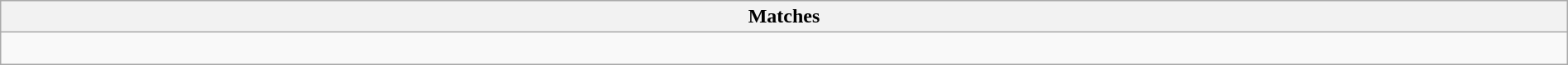<table class="wikitable collapsible collapsed" style="width:100%;">
<tr>
<th>Matches</th>
</tr>
<tr>
<td><br></td>
</tr>
</table>
